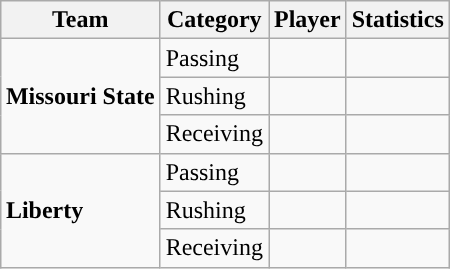<table class="wikitable" style="float: right;">
<tr>
<th>Team</th>
<th>Category</th>
<th>Player</th>
<th>Statistics</th>
</tr>
<tr>
<td rowspan=3><strong>Missouri State</strong></td>
<td>Passing</td>
<td></td>
<td></td>
</tr>
<tr>
<td>Rushing</td>
<td></td>
<td></td>
</tr>
<tr>
<td>Receiving</td>
<td></td>
<td></td>
</tr>
<tr>
<td rowspan=3><strong>Liberty</strong></td>
<td>Passing</td>
<td></td>
<td></td>
</tr>
<tr>
<td>Rushing</td>
<td></td>
<td></td>
</tr>
<tr>
<td>Receiving</td>
<td></td>
<td></td>
</tr>
</table>
